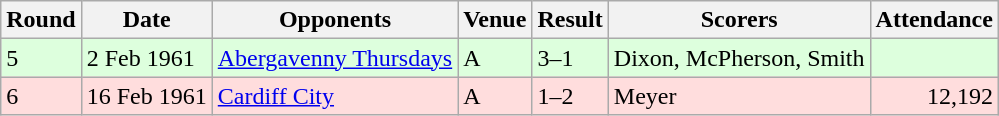<table class="wikitable">
<tr>
<th>Round</th>
<th>Date</th>
<th>Opponents</th>
<th>Venue</th>
<th>Result</th>
<th>Scorers</th>
<th>Attendance</th>
</tr>
<tr bgcolor="#ddffdd">
<td>5</td>
<td>2 Feb 1961</td>
<td><a href='#'>Abergavenny Thursdays</a></td>
<td>A</td>
<td>3–1</td>
<td>Dixon, McPherson, Smith</td>
<td align="right"></td>
</tr>
<tr bgcolor="#ffdddd">
<td>6</td>
<td>16 Feb 1961</td>
<td><a href='#'>Cardiff City</a></td>
<td>A</td>
<td>1–2</td>
<td>Meyer</td>
<td align="right">12,192</td>
</tr>
</table>
